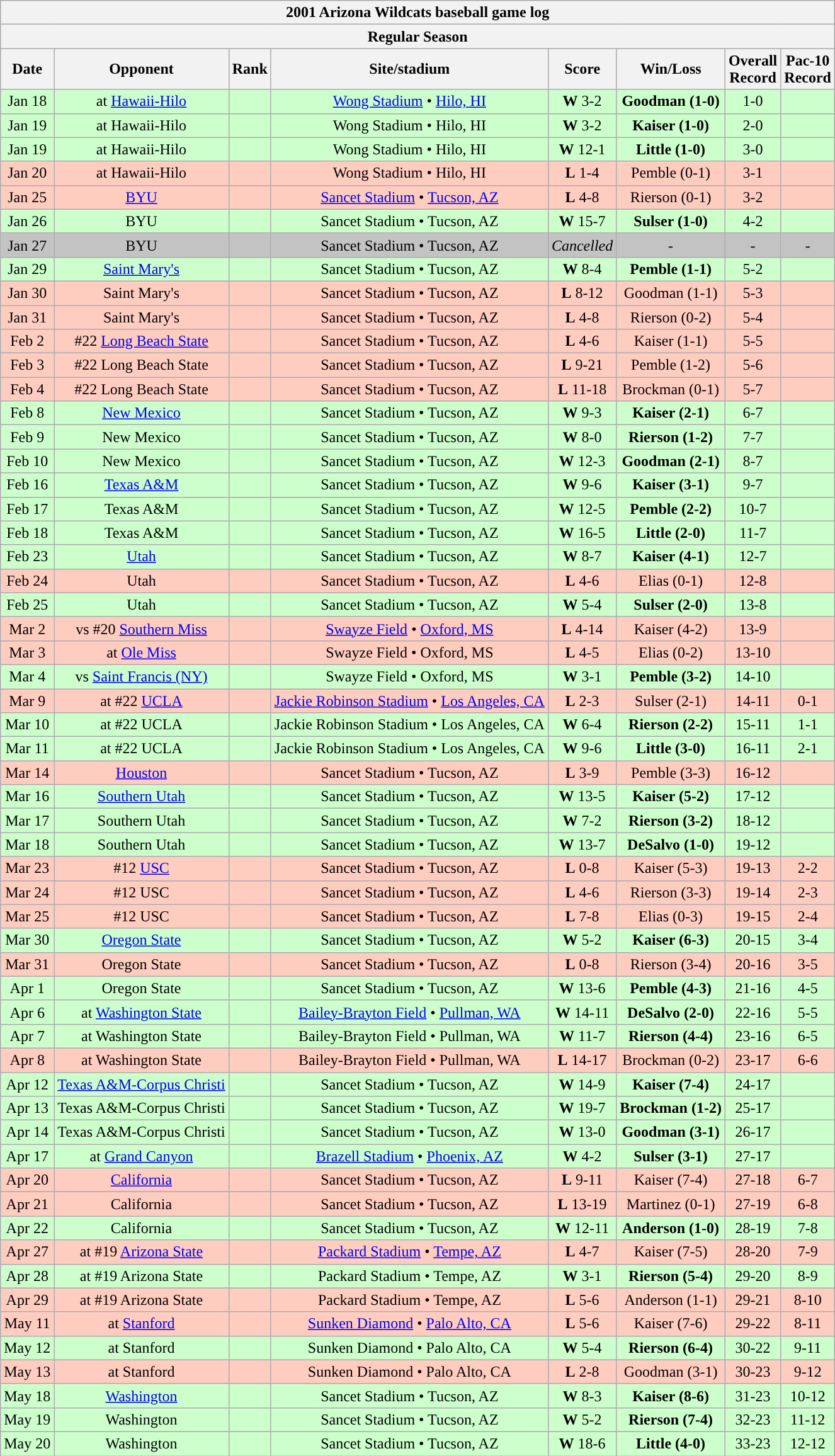<table class="wikitable">
<tr>
<th colspan="8">2001 Arizona Wildcats baseball game log</th>
</tr>
<tr>
<th colspan="8">Regular Season</th>
</tr>
<tr>
<th>Date</th>
<th>Opponent</th>
<th>Rank</th>
<th>Site/stadium</th>
<th>Score</th>
<th>Win/Loss</th>
<th>Overall<br>Record</th>
<th>Pac-10<br>Record</th>
</tr>
<tr bgcolor="ccffcc" align="center">
<td>Jan 18</td>
<td>at <a href='#'>Hawaii-Hilo</a></td>
<td></td>
<td><a href='#'>Wong Stadium</a> • <a href='#'>Hilo, HI</a></td>
<td><strong>W</strong> 3-2</td>
<td><strong>Goodman (1-0)</strong></td>
<td>1-0</td>
<td></td>
</tr>
<tr bgcolor="ccffcc" align="center">
<td>Jan 19</td>
<td>at Hawaii-Hilo</td>
<td></td>
<td>Wong Stadium • Hilo, HI</td>
<td><strong>W</strong> 3-2</td>
<td><strong>Kaiser (1-0)</strong></td>
<td>2-0</td>
<td></td>
</tr>
<tr bgcolor="ccffcc" align="center">
<td>Jan 19</td>
<td>at Hawaii-Hilo</td>
<td></td>
<td>Wong Stadium • Hilo, HI</td>
<td><strong>W</strong> 12-1</td>
<td><strong>Little (1-0)</strong></td>
<td>3-0</td>
<td></td>
</tr>
<tr bgcolor="ffccc" align="center">
<td>Jan 20</td>
<td>at Hawaii-Hilo</td>
<td></td>
<td>Wong Stadium • Hilo, HI</td>
<td><strong>L</strong> 1-4</td>
<td>Pemble (0-1)</td>
<td>3-1</td>
<td></td>
</tr>
<tr bgcolor="ffccc" align="center">
<td>Jan 25</td>
<td><a href='#'>BYU</a></td>
<td></td>
<td><a href='#'>Sancet Stadium</a> • <a href='#'>Tucson, AZ</a></td>
<td><strong>L</strong> 4-8</td>
<td>Rierson (0-1)</td>
<td>3-2</td>
<td></td>
</tr>
<tr bgcolor="ccffcc" align="center">
<td>Jan 26</td>
<td>BYU</td>
<td></td>
<td>Sancet Stadium • Tucson, AZ</td>
<td><strong>W</strong> 15-7</td>
<td><strong>Sulser (1-0)</strong></td>
<td>4-2</td>
<td></td>
</tr>
<tr bgcolor="c3c3c3" align="center">
<td>Jan 27</td>
<td>BYU</td>
<td></td>
<td>Sancet Stadium • Tucson, AZ</td>
<td><em>Cancelled</em></td>
<td>-</td>
<td>-</td>
<td>-</td>
</tr>
<tr bgcolor="ccffcc" align="center">
<td>Jan 29</td>
<td><a href='#'>Saint Mary's</a></td>
<td></td>
<td>Sancet Stadium • Tucson, AZ</td>
<td><strong>W</strong> 8-4</td>
<td><strong>Pemble (1-1)</strong></td>
<td>5-2</td>
<td></td>
</tr>
<tr bgcolor="ffccc" align="center">
<td>Jan 30</td>
<td>Saint Mary's</td>
<td></td>
<td>Sancet Stadium • Tucson, AZ</td>
<td><strong>L</strong> 8-12</td>
<td>Goodman (1-1)</td>
<td>5-3</td>
<td></td>
</tr>
<tr bgcolor="ffccc" align="center">
<td>Jan 31</td>
<td>Saint Mary's</td>
<td></td>
<td>Sancet Stadium • Tucson, AZ</td>
<td><strong>L</strong> 4-8</td>
<td>Rierson (0-2)</td>
<td>5-4</td>
<td></td>
</tr>
<tr bgcolor="ffccc" align="center">
<td>Feb 2</td>
<td>#22 <a href='#'>Long Beach State</a></td>
<td></td>
<td>Sancet Stadium • Tucson, AZ</td>
<td><strong>L</strong> 4-6</td>
<td>Kaiser (1-1)</td>
<td>5-5</td>
<td></td>
</tr>
<tr bgcolor="ffccc" align="center">
<td>Feb 3</td>
<td>#22 Long Beach State</td>
<td></td>
<td>Sancet Stadium • Tucson, AZ</td>
<td><strong>L</strong> 9-21</td>
<td>Pemble (1-2)</td>
<td>5-6</td>
<td></td>
</tr>
<tr bgcolor="ffccc" align="center">
<td>Feb 4</td>
<td>#22 Long Beach State</td>
<td></td>
<td>Sancet Stadium • Tucson, AZ</td>
<td><strong>L</strong> 11-18</td>
<td>Brockman (0-1)</td>
<td>5-7</td>
<td></td>
</tr>
<tr bgcolor="ccffcc" align="center">
<td>Feb 8</td>
<td><a href='#'>New Mexico</a></td>
<td></td>
<td>Sancet Stadium • Tucson, AZ</td>
<td><strong>W</strong> 9-3</td>
<td><strong>Kaiser (2-1)</strong></td>
<td>6-7</td>
<td></td>
</tr>
<tr bgcolor="ccffcc" align="center">
<td>Feb 9</td>
<td>New Mexico</td>
<td></td>
<td>Sancet Stadium • Tucson, AZ</td>
<td><strong>W</strong> 8-0</td>
<td><strong>Rierson (1-2)</strong></td>
<td>7-7</td>
<td></td>
</tr>
<tr bgcolor="ccffcc" align="center">
<td>Feb 10</td>
<td>New Mexico</td>
<td></td>
<td>Sancet Stadium • Tucson, AZ</td>
<td><strong>W</strong> 12-3</td>
<td><strong>Goodman (2-1)</strong></td>
<td>8-7</td>
<td></td>
</tr>
<tr bgcolor="ccffcc" align="center">
<td>Feb 16</td>
<td><a href='#'>Texas A&M</a></td>
<td></td>
<td>Sancet Stadium • Tucson, AZ</td>
<td><strong>W</strong> 9-6</td>
<td><strong>Kaiser (3-1)</strong></td>
<td>9-7</td>
<td></td>
</tr>
<tr bgcolor="ccffcc" align="center">
<td>Feb 17</td>
<td>Texas A&M</td>
<td></td>
<td>Sancet Stadium • Tucson, AZ</td>
<td><strong>W</strong> 12-5</td>
<td><strong>Pemble (2-2)</strong></td>
<td>10-7</td>
<td></td>
</tr>
<tr bgcolor="ccffcc" align="center">
<td>Feb 18</td>
<td>Texas A&M</td>
<td></td>
<td>Sancet Stadium • Tucson, AZ</td>
<td><strong>W</strong> 16-5</td>
<td><strong>Little (2-0)</strong></td>
<td>11-7</td>
<td></td>
</tr>
<tr bgcolor="ccffcc" align="center">
<td>Feb 23</td>
<td><a href='#'>Utah</a></td>
<td></td>
<td>Sancet Stadium • Tucson, AZ</td>
<td><strong>W</strong> 8-7</td>
<td><strong>Kaiser (4-1)</strong></td>
<td>12-7</td>
<td></td>
</tr>
<tr bgcolor="ffccc" align="center">
<td>Feb 24</td>
<td>Utah</td>
<td></td>
<td>Sancet Stadium • Tucson, AZ</td>
<td><strong>L</strong> 4-6</td>
<td>Elias (0-1)</td>
<td>12-8</td>
<td></td>
</tr>
<tr bgcolor="ccffcc" align="center">
<td>Feb 25</td>
<td>Utah</td>
<td></td>
<td>Sancet Stadium • Tucson, AZ</td>
<td><strong>W</strong> 5-4</td>
<td><strong>Sulser (2-0)</strong></td>
<td>13-8</td>
<td></td>
</tr>
<tr bgcolor="ffccc" align="center">
<td>Mar 2</td>
<td>vs #20 <a href='#'>Southern Miss</a></td>
<td></td>
<td><a href='#'>Swayze Field</a> • <a href='#'>Oxford, MS</a></td>
<td><strong>L</strong> 4-14</td>
<td>Kaiser (4-2)</td>
<td>13-9</td>
<td></td>
</tr>
<tr bgcolor="ffccc" align="center">
<td>Mar 3</td>
<td>at <a href='#'>Ole Miss</a></td>
<td></td>
<td>Swayze Field • Oxford, MS</td>
<td><strong>L</strong> 4-5</td>
<td>Elias (0-2)</td>
<td>13-10</td>
<td></td>
</tr>
<tr bgcolor="ccffcc" align="center">
<td>Mar 4</td>
<td>vs <a href='#'>Saint Francis (NY)</a></td>
<td></td>
<td>Swayze Field • Oxford, MS</td>
<td><strong>W</strong> 3-1</td>
<td><strong>Pemble (3-2)</strong></td>
<td>14-10</td>
<td></td>
</tr>
<tr bgcolor="ffccc" align="center">
<td>Mar 9</td>
<td>at #22 <a href='#'>UCLA</a></td>
<td></td>
<td><a href='#'>Jackie Robinson Stadium</a> • <a href='#'>Los Angeles, CA</a></td>
<td><strong>L</strong> 2-3</td>
<td>Sulser (2-1)</td>
<td>14-11</td>
<td>0-1</td>
</tr>
<tr bgcolor="ccffcc" align="center">
<td>Mar 10</td>
<td>at #22 UCLA</td>
<td></td>
<td>Jackie Robinson Stadium • Los Angeles, CA</td>
<td><strong>W</strong> 6-4</td>
<td><strong>Rierson (2-2)</strong></td>
<td>15-11</td>
<td>1-1</td>
</tr>
<tr bgcolor="ccffcc" align="center">
<td>Mar 11</td>
<td>at #22 UCLA</td>
<td></td>
<td>Jackie Robinson Stadium • Los Angeles, CA</td>
<td><strong>W</strong> 9-6</td>
<td><strong>Little (3-0)</strong></td>
<td>16-11</td>
<td>2-1</td>
</tr>
<tr bgcolor="ffccc" align="center">
<td>Mar 14</td>
<td><a href='#'>Houston</a></td>
<td></td>
<td>Sancet Stadium • Tucson, AZ</td>
<td><strong>L</strong> 3-9</td>
<td>Pemble (3-3)</td>
<td>16-12</td>
<td></td>
</tr>
<tr bgcolor="ccffcc" align="center">
<td>Mar 16</td>
<td><a href='#'>Southern Utah</a></td>
<td></td>
<td>Sancet Stadium • Tucson, AZ</td>
<td><strong>W</strong> 13-5</td>
<td><strong>Kaiser (5-2)</strong></td>
<td>17-12</td>
<td></td>
</tr>
<tr bgcolor="ccffcc" align="center">
<td>Mar 17</td>
<td>Southern Utah</td>
<td></td>
<td>Sancet Stadium • Tucson, AZ</td>
<td><strong>W</strong> 7-2</td>
<td><strong>Rierson (3-2)</strong></td>
<td>18-12</td>
<td></td>
</tr>
<tr bgcolor="ccffcc" align="center">
<td>Mar 18</td>
<td>Southern Utah</td>
<td></td>
<td>Sancet Stadium • Tucson, AZ</td>
<td><strong>W</strong> 13-7</td>
<td><strong>DeSalvo (1-0)</strong></td>
<td>19-12</td>
<td></td>
</tr>
<tr bgcolor="ffccc" align="center">
<td>Mar 23</td>
<td>#12 <a href='#'>USC</a></td>
<td></td>
<td>Sancet Stadium • Tucson, AZ</td>
<td><strong>L</strong> 0-8</td>
<td>Kaiser (5-3)</td>
<td>19-13</td>
<td>2-2</td>
</tr>
<tr bgcolor="ffccc" align="center">
<td>Mar 24</td>
<td>#12 USC</td>
<td></td>
<td>Sancet Stadium • Tucson, AZ</td>
<td><strong>L</strong> 4-6</td>
<td>Rierson (3-3)</td>
<td>19-14</td>
<td>2-3</td>
</tr>
<tr bgcolor="ffccc" align="center">
<td>Mar 25</td>
<td>#12 USC</td>
<td></td>
<td>Sancet Stadium • Tucson, AZ</td>
<td><strong>L</strong> 7-8</td>
<td>Elias (0-3)</td>
<td>19-15</td>
<td>2-4</td>
</tr>
<tr bgcolor="ccffcc" align="center">
<td>Mar 30</td>
<td><a href='#'>Oregon State</a></td>
<td></td>
<td>Sancet Stadium • Tucson, AZ</td>
<td><strong>W</strong> 5-2</td>
<td><strong>Kaiser (6-3)</strong></td>
<td>20-15</td>
<td>3-4</td>
</tr>
<tr bgcolor="ffccc" align="center">
<td>Mar 31</td>
<td>Oregon State</td>
<td></td>
<td>Sancet Stadium • Tucson, AZ</td>
<td><strong>L</strong> 0-8</td>
<td>Rierson (3-4)</td>
<td>20-16</td>
<td>3-5</td>
</tr>
<tr bgcolor="ccffcc" align="center">
<td>Apr 1</td>
<td>Oregon State</td>
<td></td>
<td>Sancet Stadium • Tucson, AZ</td>
<td><strong>W</strong> 13-6</td>
<td><strong>Pemble (4-3)</strong></td>
<td>21-16</td>
<td>4-5</td>
</tr>
<tr bgcolor="ccffcc" align="center">
<td>Apr 6</td>
<td>at <a href='#'>Washington State</a></td>
<td></td>
<td><a href='#'>Bailey-Brayton Field</a> • <a href='#'>Pullman, WA</a></td>
<td><strong>W</strong> 14-11</td>
<td><strong>DeSalvo (2-0)</strong></td>
<td>22-16</td>
<td>5-5</td>
</tr>
<tr bgcolor="ccffcc" align="center">
<td>Apr 7</td>
<td>at Washington State</td>
<td></td>
<td>Bailey-Brayton Field • Pullman, WA</td>
<td><strong>W</strong> 11-7</td>
<td><strong>Rierson (4-4)</strong></td>
<td>23-16</td>
<td>6-5</td>
</tr>
<tr bgcolor="ffccc" align="center">
<td>Apr 8</td>
<td>at Washington State</td>
<td></td>
<td>Bailey-Brayton Field • Pullman, WA</td>
<td><strong>L</strong> 14-17</td>
<td>Brockman (0-2)</td>
<td>23-17</td>
<td>6-6</td>
</tr>
<tr bgcolor="ccffcc" align="center">
<td>Apr 12</td>
<td><a href='#'>Texas A&M-Corpus Christi</a></td>
<td></td>
<td>Sancet Stadium • Tucson, AZ</td>
<td><strong>W</strong> 14-9</td>
<td><strong>Kaiser (7-4)</strong></td>
<td>24-17</td>
<td></td>
</tr>
<tr bgcolor="ccffcc" align="center">
<td>Apr 13</td>
<td>Texas A&M-Corpus Christi</td>
<td></td>
<td>Sancet Stadium • Tucson, AZ</td>
<td><strong>W</strong> 19-7</td>
<td><strong>Brockman (1-2)</strong></td>
<td>25-17</td>
<td></td>
</tr>
<tr bgcolor="ccffcc" align="center">
<td>Apr 14</td>
<td>Texas A&M-Corpus Christi</td>
<td></td>
<td>Sancet Stadium • Tucson, AZ</td>
<td><strong>W</strong> 13-0</td>
<td><strong>Goodman (3-1)</strong></td>
<td>26-17</td>
<td></td>
</tr>
<tr bgcolor="ccffcc" align="center">
<td>Apr 17</td>
<td>at <a href='#'>Grand Canyon</a></td>
<td></td>
<td><a href='#'>Brazell Stadium</a> • <a href='#'>Phoenix, AZ</a></td>
<td><strong>W</strong> 4-2</td>
<td><strong>Sulser (3-1)</strong></td>
<td>27-17</td>
<td></td>
</tr>
<tr bgcolor="ffccc" align="center">
<td>Apr 20</td>
<td><a href='#'>California</a></td>
<td></td>
<td>Sancet Stadium • Tucson, AZ</td>
<td><strong>L</strong> 9-11</td>
<td>Kaiser (7-4)</td>
<td>27-18</td>
<td>6-7</td>
</tr>
<tr bgcolor="ffccc" align="center">
<td>Apr 21</td>
<td>California</td>
<td></td>
<td>Sancet Stadium • Tucson, AZ</td>
<td><strong>L</strong> 13-19</td>
<td>Martinez (0-1)</td>
<td>27-19</td>
<td>6-8</td>
</tr>
<tr bgcolor="ccffcc" align="center">
<td>Apr 22</td>
<td>California</td>
<td></td>
<td>Sancet Stadium • Tucson, AZ</td>
<td><strong>W</strong> 12-11</td>
<td><strong>Anderson (1-0)</strong></td>
<td>28-19</td>
<td>7-8</td>
</tr>
<tr bgcolor="ffccc" align="center">
<td>Apr 27</td>
<td>at #19 <a href='#'>Arizona State</a></td>
<td></td>
<td><a href='#'>Packard Stadium</a> • <a href='#'>Tempe, AZ</a></td>
<td><strong>L</strong> 4-7</td>
<td>Kaiser (7-5)</td>
<td>28-20</td>
<td>7-9</td>
</tr>
<tr bgcolor="ccffcc" align="center">
<td>Apr 28</td>
<td>at #19 Arizona State</td>
<td></td>
<td>Packard Stadium • Tempe, AZ</td>
<td><strong>W</strong> 3-1</td>
<td><strong>Rierson (5-4)</strong></td>
<td>29-20</td>
<td>8-9</td>
</tr>
<tr bgcolor="ffccc" align="center">
<td>Apr 29</td>
<td>at #19 Arizona State</td>
<td></td>
<td>Packard Stadium • Tempe, AZ</td>
<td><strong>L</strong> 5-6</td>
<td>Anderson (1-1)</td>
<td>29-21</td>
<td>8-10</td>
</tr>
<tr bgcolor="ffccc" align="center">
<td>May 11</td>
<td>at <a href='#'>Stanford</a></td>
<td></td>
<td><a href='#'>Sunken Diamond</a> • <a href='#'>Palo Alto, CA</a></td>
<td><strong>L</strong> 5-6</td>
<td>Kaiser (7-6)</td>
<td>29-22</td>
<td>8-11</td>
</tr>
<tr bgcolor="ccffcc" align="center">
<td>May 12</td>
<td>at Stanford</td>
<td></td>
<td>Sunken Diamond • Palo Alto, CA</td>
<td><strong>W</strong> 5-4</td>
<td><strong>Rierson (6-4)</strong></td>
<td>30-22</td>
<td>9-11</td>
</tr>
<tr bgcolor="ffccc" align="center">
<td>May 13</td>
<td>at Stanford</td>
<td></td>
<td>Sunken Diamond • Palo Alto, CA</td>
<td><strong>L</strong> 2-8</td>
<td>Goodman (3-1)</td>
<td>30-23</td>
<td>9-12</td>
</tr>
<tr bgcolor="ccffcc" align="center">
<td>May 18</td>
<td><a href='#'>Washington</a></td>
<td></td>
<td>Sancet Stadium • Tucson, AZ</td>
<td><strong>W</strong> 8-3</td>
<td><strong>Kaiser (8-6)</strong></td>
<td>31-23</td>
<td>10-12</td>
</tr>
<tr bgcolor="ccffcc" align="center">
<td>May 19</td>
<td>Washington</td>
<td></td>
<td>Sancet Stadium • Tucson, AZ</td>
<td><strong>W</strong> 5-2</td>
<td><strong>Rierson (7-4)</strong></td>
<td>32-23</td>
<td>11-12</td>
</tr>
<tr bgcolor="ccffcc" align="center">
<td>May 20</td>
<td>Washington</td>
<td></td>
<td>Sancet Stadium • Tucson, AZ</td>
<td><strong>W</strong> 18-6</td>
<td><strong>Little (4-0)</strong></td>
<td>33-23</td>
<td>12-12</td>
</tr>
</table>
